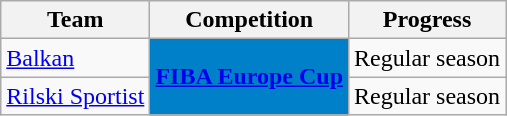<table class="wikitable sortable">
<tr>
<th>Team</th>
<th>Competition</th>
<th>Progress</th>
</tr>
<tr>
<td><a href='#'>Balkan</a></td>
<td style="background-color:#0080c8;color:#D0D3D4;text-align:center"  rowspan=2><strong><a href='#'><span>FIBA Europe Cup</span></a></strong></td>
<td>Regular season</td>
</tr>
<tr>
<td><a href='#'>Rilski Sportist</a></td>
<td>Regular season</td>
</tr>
</table>
